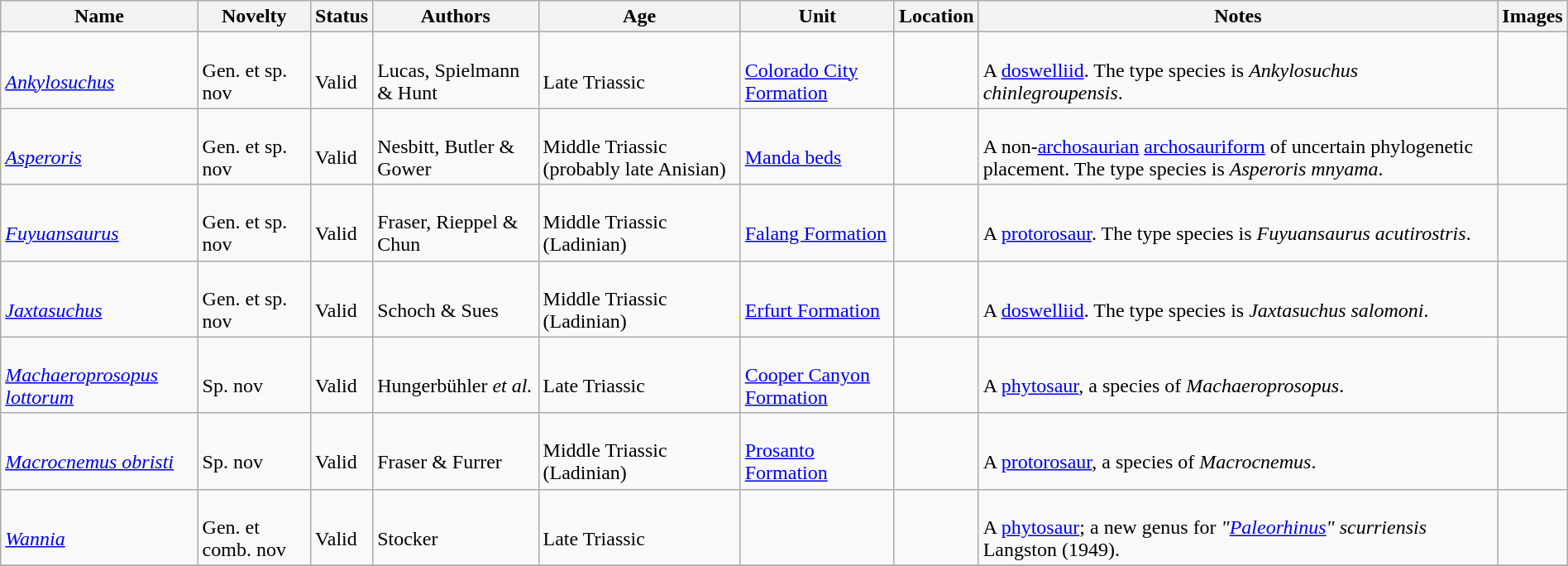<table class="wikitable sortable" align="center" width="100%">
<tr>
<th>Name</th>
<th>Novelty</th>
<th>Status</th>
<th>Authors</th>
<th>Age</th>
<th>Unit</th>
<th>Location</th>
<th>Notes</th>
<th>Images</th>
</tr>
<tr>
<td><br><em><a href='#'>Ankylosuchus</a></em></td>
<td><br>Gen. et sp. nov</td>
<td><br>Valid</td>
<td><br>Lucas, Spielmann & Hunt</td>
<td><br>Late Triassic</td>
<td><br><a href='#'>Colorado City Formation</a></td>
<td><br></td>
<td><br>A <a href='#'>doswelliid</a>. The type species is <em>Ankylosuchus chinlegroupensis</em>.</td>
<td></td>
</tr>
<tr>
<td><br><em><a href='#'>Asperoris</a></em></td>
<td><br>Gen. et sp. nov</td>
<td><br>Valid</td>
<td><br>Nesbitt, Butler & Gower</td>
<td><br>Middle Triassic (probably late Anisian)</td>
<td><br><a href='#'>Manda beds</a></td>
<td><br></td>
<td><br>A non-<a href='#'>archosaurian</a> <a href='#'>archosauriform</a> of uncertain phylogenetic placement. The type species is <em>Asperoris mnyama</em>.</td>
<td></td>
</tr>
<tr>
<td><br><em><a href='#'>Fuyuansaurus</a></em></td>
<td><br>Gen. et sp. nov</td>
<td><br>Valid</td>
<td><br>Fraser, Rieppel & Chun</td>
<td><br>Middle Triassic (Ladinian)</td>
<td><br><a href='#'>Falang Formation</a></td>
<td><br></td>
<td><br>A <a href='#'>protorosaur</a>. The type species is <em>Fuyuansaurus acutirostris</em>.</td>
<td></td>
</tr>
<tr>
<td><br><em><a href='#'>Jaxtasuchus</a></em></td>
<td><br>Gen. et sp. nov</td>
<td><br>Valid</td>
<td><br>Schoch & Sues</td>
<td><br>Middle Triassic (Ladinian)</td>
<td><br><a href='#'>Erfurt Formation</a></td>
<td><br></td>
<td><br>A <a href='#'>doswelliid</a>. The type species is <em>Jaxtasuchus salomoni</em>.</td>
<td></td>
</tr>
<tr>
<td><br><em><a href='#'>Machaeroprosopus lottorum</a></em></td>
<td><br>Sp. nov</td>
<td><br>Valid</td>
<td><br>Hungerbühler <em>et al.</em></td>
<td><br>Late Triassic</td>
<td><br><a href='#'>Cooper Canyon Formation</a></td>
<td><br></td>
<td><br>A <a href='#'>phytosaur</a>, a species of <em>Machaeroprosopus</em>.</td>
<td></td>
</tr>
<tr>
<td><br><em><a href='#'>Macrocnemus obristi</a></em></td>
<td><br>Sp. nov</td>
<td><br>Valid</td>
<td><br>Fraser & Furrer</td>
<td><br>Middle Triassic (Ladinian)</td>
<td><br><a href='#'>Prosanto Formation</a></td>
<td><br></td>
<td><br>A <a href='#'>protorosaur</a>, a species of <em>Macrocnemus</em>.</td>
<td></td>
</tr>
<tr>
<td><br><em><a href='#'>Wannia</a></em></td>
<td><br>Gen. et comb. nov</td>
<td><br>Valid</td>
<td><br>Stocker</td>
<td><br>Late Triassic</td>
<td></td>
<td><br></td>
<td><br>A <a href='#'>phytosaur</a>; a new genus for <em>"<a href='#'>Paleorhinus</a>" scurriensis</em> Langston (1949).</td>
<td></td>
</tr>
<tr>
</tr>
</table>
